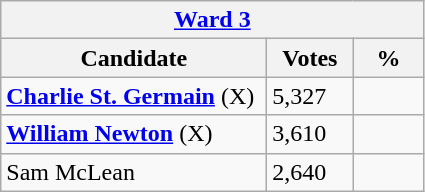<table class="wikitable">
<tr>
<th colspan="3"><a href='#'>Ward 3</a></th>
</tr>
<tr>
<th style="width: 170px">Candidate</th>
<th style="width: 50px">Votes</th>
<th style="width: 40px">%</th>
</tr>
<tr>
<td><strong><a href='#'>Charlie St. Germain</a></strong> (X)</td>
<td>5,327</td>
<td></td>
</tr>
<tr>
<td><strong><a href='#'>William Newton</a></strong> (X)</td>
<td>3,610</td>
<td></td>
</tr>
<tr>
<td>Sam McLean</td>
<td>2,640</td>
<td></td>
</tr>
</table>
